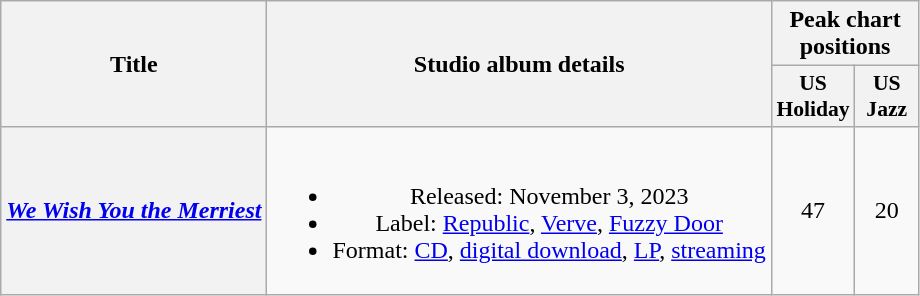<table class="wikitable plainrowheaders" style="text-align:center;">
<tr>
<th scope="col" rowspan="2">Title</th>
<th scope="col" rowspan="2">Studio album details</th>
<th scope="col" colspan="2">Peak chart positions</th>
</tr>
<tr>
<th scope="col" style="width:2.5em;font-size:90%;">US<br>Holiday<br></th>
<th scope="col" style="width:2.5em;font-size:90%;">US<br>Jazz<br></th>
</tr>
<tr>
<th scope="row"><em><a href='#'>We Wish You the Merriest</a></em><br></th>
<td><br><ul><li>Released: November 3, 2023</li><li>Label: <a href='#'>Republic</a>, <a href='#'>Verve</a>, <a href='#'>Fuzzy Door</a></li><li>Format: <a href='#'>CD</a>, <a href='#'>digital download</a>, <a href='#'>LP</a>, <a href='#'>streaming</a></li></ul></td>
<td>47</td>
<td>20</td>
</tr>
</table>
